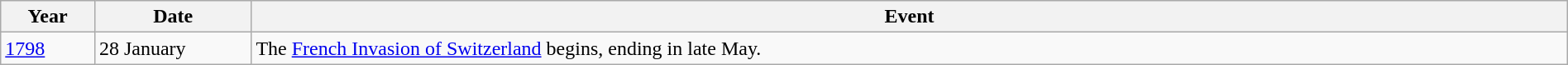<table class="wikitable" width="100%">
<tr>
<th style="width: 6%;">Year</th>
<th style="width: 10%;">Date</th>
<th>Event</th>
</tr>
<tr>
<td><a href='#'>1798</a></td>
<td>28 January</td>
<td>The <a href='#'>French Invasion of Switzerland</a> begins, ending in late May.</td>
</tr>
</table>
